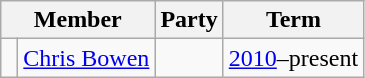<table class="wikitable">
<tr>
<th colspan="2">Member</th>
<th>Party</th>
<th>Term</th>
</tr>
<tr>
<td> </td>
<td><a href='#'>Chris Bowen</a></td>
<td></td>
<td><a href='#'>2010</a>–present</td>
</tr>
</table>
